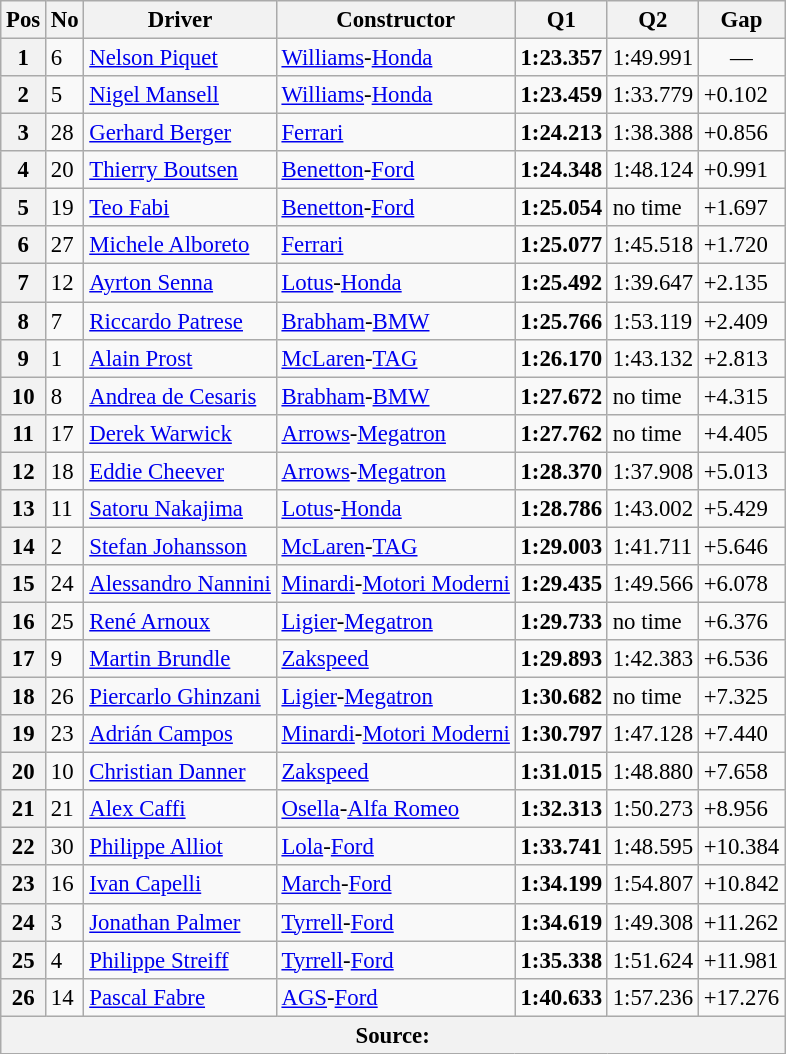<table class="wikitable sortable" style="font-size: 95%;">
<tr>
<th>Pos</th>
<th>No</th>
<th>Driver</th>
<th>Constructor</th>
<th>Q1</th>
<th>Q2</th>
<th>Gap</th>
</tr>
<tr>
<th>1</th>
<td>6</td>
<td> <a href='#'>Nelson Piquet</a></td>
<td><a href='#'>Williams</a>-<a href='#'>Honda</a></td>
<td><strong>1:23.357</strong></td>
<td>1:49.991</td>
<td align="center">—</td>
</tr>
<tr>
<th>2</th>
<td>5</td>
<td> <a href='#'>Nigel Mansell</a></td>
<td><a href='#'>Williams</a>-<a href='#'>Honda</a></td>
<td><strong>1:23.459</strong></td>
<td>1:33.779</td>
<td>+0.102</td>
</tr>
<tr>
<th>3</th>
<td>28</td>
<td> <a href='#'>Gerhard Berger</a></td>
<td><a href='#'>Ferrari</a></td>
<td><strong>1:24.213</strong></td>
<td>1:38.388</td>
<td>+0.856</td>
</tr>
<tr>
<th>4</th>
<td>20</td>
<td> <a href='#'>Thierry Boutsen</a></td>
<td><a href='#'>Benetton</a>-<a href='#'>Ford</a></td>
<td><strong>1:24.348</strong></td>
<td>1:48.124</td>
<td>+0.991</td>
</tr>
<tr>
<th>5</th>
<td>19</td>
<td> <a href='#'>Teo Fabi</a></td>
<td><a href='#'>Benetton</a>-<a href='#'>Ford</a></td>
<td><strong>1:25.054</strong></td>
<td>no time</td>
<td>+1.697</td>
</tr>
<tr>
<th>6</th>
<td>27</td>
<td> <a href='#'>Michele Alboreto</a></td>
<td><a href='#'>Ferrari</a></td>
<td><strong>1:25.077</strong></td>
<td>1:45.518</td>
<td>+1.720</td>
</tr>
<tr>
<th>7</th>
<td>12</td>
<td> <a href='#'>Ayrton Senna</a></td>
<td><a href='#'>Lotus</a>-<a href='#'>Honda</a></td>
<td><strong>1:25.492</strong></td>
<td>1:39.647</td>
<td>+2.135</td>
</tr>
<tr>
<th>8</th>
<td>7</td>
<td> <a href='#'>Riccardo Patrese</a></td>
<td><a href='#'>Brabham</a>-<a href='#'>BMW</a></td>
<td><strong>1:25.766</strong></td>
<td>1:53.119</td>
<td>+2.409</td>
</tr>
<tr>
<th>9</th>
<td>1</td>
<td> <a href='#'>Alain Prost</a></td>
<td><a href='#'>McLaren</a>-<a href='#'>TAG</a></td>
<td><strong>1:26.170</strong></td>
<td>1:43.132</td>
<td>+2.813</td>
</tr>
<tr>
<th>10</th>
<td>8</td>
<td> <a href='#'>Andrea de Cesaris</a></td>
<td><a href='#'>Brabham</a>-<a href='#'>BMW</a></td>
<td><strong>1:27.672</strong></td>
<td>no time</td>
<td>+4.315</td>
</tr>
<tr>
<th>11</th>
<td>17</td>
<td> <a href='#'>Derek Warwick</a></td>
<td><a href='#'>Arrows</a>-<a href='#'>Megatron</a></td>
<td><strong>1:27.762</strong></td>
<td>no time</td>
<td>+4.405</td>
</tr>
<tr>
<th>12</th>
<td>18</td>
<td> <a href='#'>Eddie Cheever</a></td>
<td><a href='#'>Arrows</a>-<a href='#'>Megatron</a></td>
<td><strong>1:28.370</strong></td>
<td>1:37.908</td>
<td>+5.013</td>
</tr>
<tr>
<th>13</th>
<td>11</td>
<td> <a href='#'>Satoru Nakajima</a></td>
<td><a href='#'>Lotus</a>-<a href='#'>Honda</a></td>
<td><strong>1:28.786</strong></td>
<td>1:43.002</td>
<td>+5.429</td>
</tr>
<tr>
<th>14</th>
<td>2</td>
<td> <a href='#'>Stefan Johansson</a></td>
<td><a href='#'>McLaren</a>-<a href='#'>TAG</a></td>
<td><strong>1:29.003</strong></td>
<td>1:41.711</td>
<td>+5.646</td>
</tr>
<tr>
<th>15</th>
<td>24</td>
<td> <a href='#'>Alessandro Nannini</a></td>
<td><a href='#'>Minardi</a>-<a href='#'>Motori Moderni</a></td>
<td><strong>1:29.435</strong></td>
<td>1:49.566</td>
<td>+6.078</td>
</tr>
<tr>
<th>16</th>
<td>25</td>
<td> <a href='#'>René Arnoux</a></td>
<td><a href='#'>Ligier</a>-<a href='#'>Megatron</a></td>
<td><strong>1:29.733</strong></td>
<td>no time</td>
<td>+6.376</td>
</tr>
<tr>
<th>17</th>
<td>9</td>
<td> <a href='#'>Martin Brundle</a></td>
<td><a href='#'>Zakspeed</a></td>
<td><strong>1:29.893</strong></td>
<td>1:42.383</td>
<td>+6.536</td>
</tr>
<tr>
<th>18</th>
<td>26</td>
<td> <a href='#'>Piercarlo Ghinzani</a></td>
<td><a href='#'>Ligier</a>-<a href='#'>Megatron</a></td>
<td><strong>1:30.682</strong></td>
<td>no time</td>
<td>+7.325</td>
</tr>
<tr>
<th>19</th>
<td>23</td>
<td> <a href='#'>Adrián Campos</a></td>
<td><a href='#'>Minardi</a>-<a href='#'>Motori Moderni</a></td>
<td><strong>1:30.797</strong></td>
<td>1:47.128</td>
<td>+7.440</td>
</tr>
<tr>
<th>20</th>
<td>10</td>
<td> <a href='#'>Christian Danner</a></td>
<td><a href='#'>Zakspeed</a></td>
<td><strong>1:31.015</strong></td>
<td>1:48.880</td>
<td>+7.658</td>
</tr>
<tr>
<th>21</th>
<td>21</td>
<td> <a href='#'>Alex Caffi</a></td>
<td><a href='#'>Osella</a>-<a href='#'>Alfa Romeo</a></td>
<td><strong>1:32.313</strong></td>
<td>1:50.273</td>
<td>+8.956</td>
</tr>
<tr>
<th>22</th>
<td>30</td>
<td> <a href='#'>Philippe Alliot</a></td>
<td><a href='#'>Lola</a>-<a href='#'>Ford</a></td>
<td><strong>1:33.741</strong></td>
<td>1:48.595</td>
<td>+10.384</td>
</tr>
<tr>
<th>23</th>
<td>16</td>
<td> <a href='#'>Ivan Capelli</a></td>
<td><a href='#'>March</a>-<a href='#'>Ford</a></td>
<td><strong>1:34.199</strong></td>
<td>1:54.807</td>
<td>+10.842</td>
</tr>
<tr>
<th>24</th>
<td>3</td>
<td> <a href='#'>Jonathan Palmer</a></td>
<td><a href='#'>Tyrrell</a>-<a href='#'>Ford</a></td>
<td><strong>1:34.619</strong></td>
<td>1:49.308</td>
<td>+11.262</td>
</tr>
<tr>
<th>25</th>
<td>4</td>
<td> <a href='#'>Philippe Streiff</a></td>
<td><a href='#'>Tyrrell</a>-<a href='#'>Ford</a></td>
<td><strong>1:35.338</strong></td>
<td>1:51.624</td>
<td>+11.981</td>
</tr>
<tr>
<th>26</th>
<td>14</td>
<td> <a href='#'>Pascal Fabre</a></td>
<td><a href='#'>AGS</a>-<a href='#'>Ford</a></td>
<td><strong>1:40.633</strong></td>
<td>1:57.236</td>
<td>+17.276</td>
</tr>
<tr>
<th colspan="8">Source:</th>
</tr>
</table>
